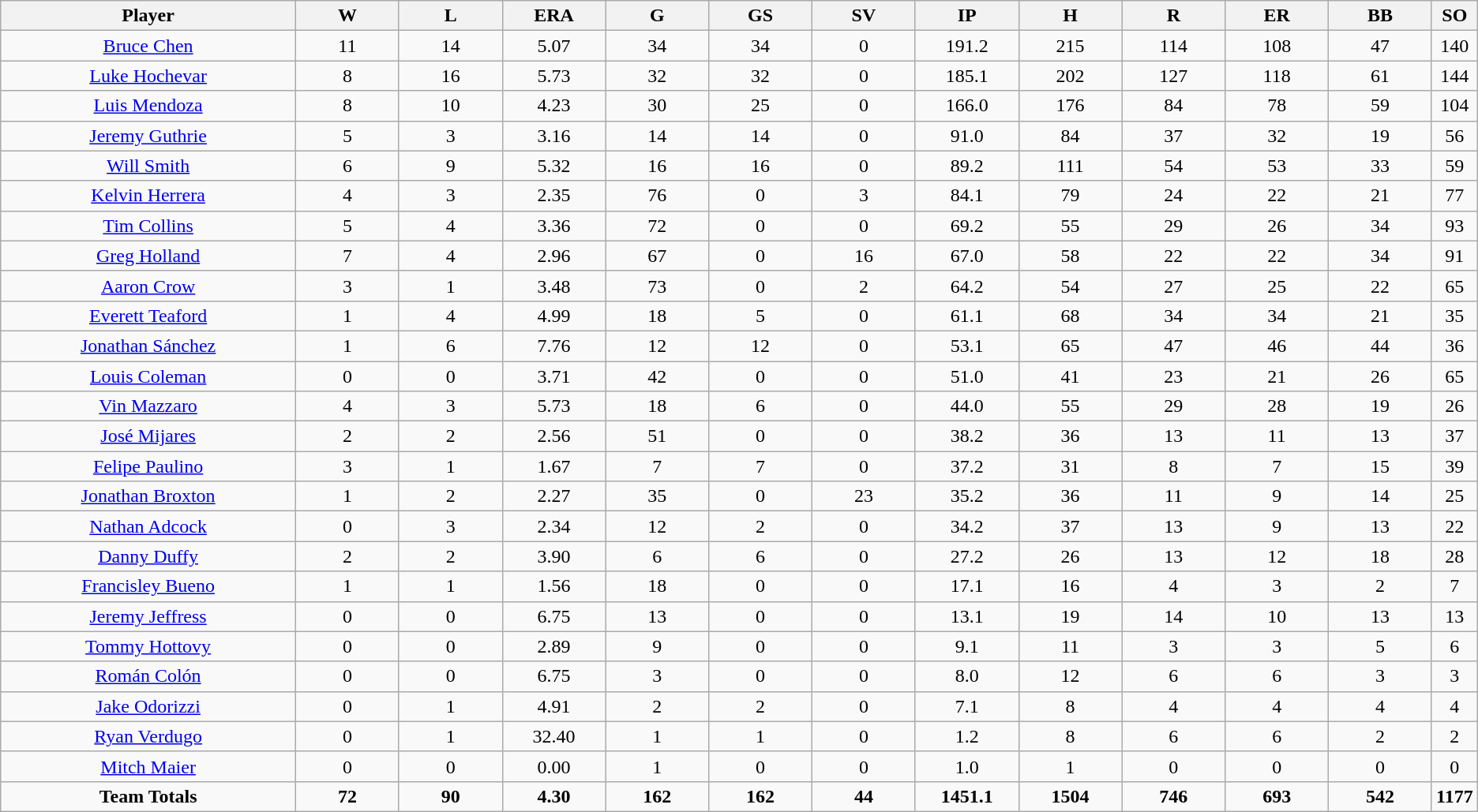<table class=wikitable style="text-align:center">
<tr>
<th bgcolor=#DDDDFF; width="20%">Player</th>
<th bgcolor=#DDDDFF; width="7%">W</th>
<th bgcolor=#DDDDFF; width="7%">L</th>
<th bgcolor=#DDDDFF; width="7%">ERA</th>
<th bgcolor=#DDDDFF; width="7%">G</th>
<th bgcolor=#DDDDFF; width="7%">GS</th>
<th bgcolor=#DDDDFF; width="7%">SV</th>
<th bgcolor=#DDDDFF; width="7%">IP</th>
<th bgcolor=#DDDDFF; width="7%">H</th>
<th bgcolor=#DDDDFF; width="7%">R</th>
<th bgcolor=#DDDDFF; width="7%">ER</th>
<th bgcolor=#DDDDFF; width="7%">BB</th>
<th bgcolor=#DDDDFF; width="7%">SO</th>
</tr>
<tr>
<td><a href='#'>Bruce Chen</a></td>
<td>11</td>
<td>14</td>
<td>5.07</td>
<td>34</td>
<td>34</td>
<td>0</td>
<td>191.2</td>
<td>215</td>
<td>114</td>
<td>108</td>
<td>47</td>
<td>140</td>
</tr>
<tr>
<td><a href='#'>Luke Hochevar</a></td>
<td>8</td>
<td>16</td>
<td>5.73</td>
<td>32</td>
<td>32</td>
<td>0</td>
<td>185.1</td>
<td>202</td>
<td>127</td>
<td>118</td>
<td>61</td>
<td>144</td>
</tr>
<tr>
<td><a href='#'>Luis Mendoza</a></td>
<td>8</td>
<td>10</td>
<td>4.23</td>
<td>30</td>
<td>25</td>
<td>0</td>
<td>166.0</td>
<td>176</td>
<td>84</td>
<td>78</td>
<td>59</td>
<td>104</td>
</tr>
<tr>
<td><a href='#'>Jeremy Guthrie</a></td>
<td>5</td>
<td>3</td>
<td>3.16</td>
<td>14</td>
<td>14</td>
<td>0</td>
<td>91.0</td>
<td>84</td>
<td>37</td>
<td>32</td>
<td>19</td>
<td>56</td>
</tr>
<tr>
<td><a href='#'>Will Smith</a></td>
<td>6</td>
<td>9</td>
<td>5.32</td>
<td>16</td>
<td>16</td>
<td>0</td>
<td>89.2</td>
<td>111</td>
<td>54</td>
<td>53</td>
<td>33</td>
<td>59</td>
</tr>
<tr>
<td><a href='#'>Kelvin Herrera</a></td>
<td>4</td>
<td>3</td>
<td>2.35</td>
<td>76</td>
<td>0</td>
<td>3</td>
<td>84.1</td>
<td>79</td>
<td>24</td>
<td>22</td>
<td>21</td>
<td>77</td>
</tr>
<tr>
<td><a href='#'>Tim Collins</a></td>
<td>5</td>
<td>4</td>
<td>3.36</td>
<td>72</td>
<td>0</td>
<td>0</td>
<td>69.2</td>
<td>55</td>
<td>29</td>
<td>26</td>
<td>34</td>
<td>93</td>
</tr>
<tr>
<td><a href='#'>Greg Holland</a></td>
<td>7</td>
<td>4</td>
<td>2.96</td>
<td>67</td>
<td>0</td>
<td>16</td>
<td>67.0</td>
<td>58</td>
<td>22</td>
<td>22</td>
<td>34</td>
<td>91</td>
</tr>
<tr>
<td><a href='#'>Aaron Crow</a></td>
<td>3</td>
<td>1</td>
<td>3.48</td>
<td>73</td>
<td>0</td>
<td>2</td>
<td>64.2</td>
<td>54</td>
<td>27</td>
<td>25</td>
<td>22</td>
<td>65</td>
</tr>
<tr>
<td><a href='#'>Everett Teaford</a></td>
<td>1</td>
<td>4</td>
<td>4.99</td>
<td>18</td>
<td>5</td>
<td>0</td>
<td>61.1</td>
<td>68</td>
<td>34</td>
<td>34</td>
<td>21</td>
<td>35</td>
</tr>
<tr>
<td><a href='#'>Jonathan Sánchez</a></td>
<td>1</td>
<td>6</td>
<td>7.76</td>
<td>12</td>
<td>12</td>
<td>0</td>
<td>53.1</td>
<td>65</td>
<td>47</td>
<td>46</td>
<td>44</td>
<td>36</td>
</tr>
<tr>
<td><a href='#'>Louis Coleman</a></td>
<td>0</td>
<td>0</td>
<td>3.71</td>
<td>42</td>
<td>0</td>
<td>0</td>
<td>51.0</td>
<td>41</td>
<td>23</td>
<td>21</td>
<td>26</td>
<td>65</td>
</tr>
<tr>
<td><a href='#'>Vin Mazzaro</a></td>
<td>4</td>
<td>3</td>
<td>5.73</td>
<td>18</td>
<td>6</td>
<td>0</td>
<td>44.0</td>
<td>55</td>
<td>29</td>
<td>28</td>
<td>19</td>
<td>26</td>
</tr>
<tr>
<td><a href='#'>José Mijares</a></td>
<td>2</td>
<td>2</td>
<td>2.56</td>
<td>51</td>
<td>0</td>
<td>0</td>
<td>38.2</td>
<td>36</td>
<td>13</td>
<td>11</td>
<td>13</td>
<td>37</td>
</tr>
<tr>
<td><a href='#'>Felipe Paulino</a></td>
<td>3</td>
<td>1</td>
<td>1.67</td>
<td>7</td>
<td>7</td>
<td>0</td>
<td>37.2</td>
<td>31</td>
<td>8</td>
<td>7</td>
<td>15</td>
<td>39</td>
</tr>
<tr>
<td><a href='#'>Jonathan Broxton</a></td>
<td>1</td>
<td>2</td>
<td>2.27</td>
<td>35</td>
<td>0</td>
<td>23</td>
<td>35.2</td>
<td>36</td>
<td>11</td>
<td>9</td>
<td>14</td>
<td>25</td>
</tr>
<tr>
<td><a href='#'>Nathan Adcock</a></td>
<td>0</td>
<td>3</td>
<td>2.34</td>
<td>12</td>
<td>2</td>
<td>0</td>
<td>34.2</td>
<td>37</td>
<td>13</td>
<td>9</td>
<td>13</td>
<td>22</td>
</tr>
<tr>
<td><a href='#'>Danny Duffy</a></td>
<td>2</td>
<td>2</td>
<td>3.90</td>
<td>6</td>
<td>6</td>
<td>0</td>
<td>27.2</td>
<td>26</td>
<td>13</td>
<td>12</td>
<td>18</td>
<td>28</td>
</tr>
<tr>
<td><a href='#'>Francisley Bueno</a></td>
<td>1</td>
<td>1</td>
<td>1.56</td>
<td>18</td>
<td>0</td>
<td>0</td>
<td>17.1</td>
<td>16</td>
<td>4</td>
<td>3</td>
<td>2</td>
<td>7</td>
</tr>
<tr>
<td><a href='#'>Jeremy Jeffress</a></td>
<td>0</td>
<td>0</td>
<td>6.75</td>
<td>13</td>
<td>0</td>
<td>0</td>
<td>13.1</td>
<td>19</td>
<td>14</td>
<td>10</td>
<td>13</td>
<td>13</td>
</tr>
<tr>
<td><a href='#'>Tommy Hottovy</a></td>
<td>0</td>
<td>0</td>
<td>2.89</td>
<td>9</td>
<td>0</td>
<td>0</td>
<td>9.1</td>
<td>11</td>
<td>3</td>
<td>3</td>
<td>5</td>
<td>6</td>
</tr>
<tr>
<td><a href='#'>Román Colón</a></td>
<td>0</td>
<td>0</td>
<td>6.75</td>
<td>3</td>
<td>0</td>
<td>0</td>
<td>8.0</td>
<td>12</td>
<td>6</td>
<td>6</td>
<td>3</td>
<td>3</td>
</tr>
<tr>
<td><a href='#'>Jake Odorizzi</a></td>
<td>0</td>
<td>1</td>
<td>4.91</td>
<td>2</td>
<td>2</td>
<td>0</td>
<td>7.1</td>
<td>8</td>
<td>4</td>
<td>4</td>
<td>4</td>
<td>4</td>
</tr>
<tr>
<td><a href='#'>Ryan Verdugo</a></td>
<td>0</td>
<td>1</td>
<td>32.40</td>
<td>1</td>
<td>1</td>
<td>0</td>
<td>1.2</td>
<td>8</td>
<td>6</td>
<td>6</td>
<td>2</td>
<td>2</td>
</tr>
<tr>
<td><a href='#'>Mitch Maier</a></td>
<td>0</td>
<td>0</td>
<td>0.00</td>
<td>1</td>
<td>0</td>
<td>0</td>
<td>1.0</td>
<td>1</td>
<td>0</td>
<td>0</td>
<td>0</td>
<td>0</td>
</tr>
<tr>
<td><strong>Team Totals</strong></td>
<td><strong>72</strong></td>
<td><strong>90</strong></td>
<td><strong>4.30</strong></td>
<td><strong>162</strong></td>
<td><strong>162</strong></td>
<td><strong>44</strong></td>
<td><strong>1451.1</strong></td>
<td><strong>1504</strong></td>
<td><strong>746</strong></td>
<td><strong>693</strong></td>
<td><strong>542</strong></td>
<td><strong>1177</strong></td>
</tr>
</table>
